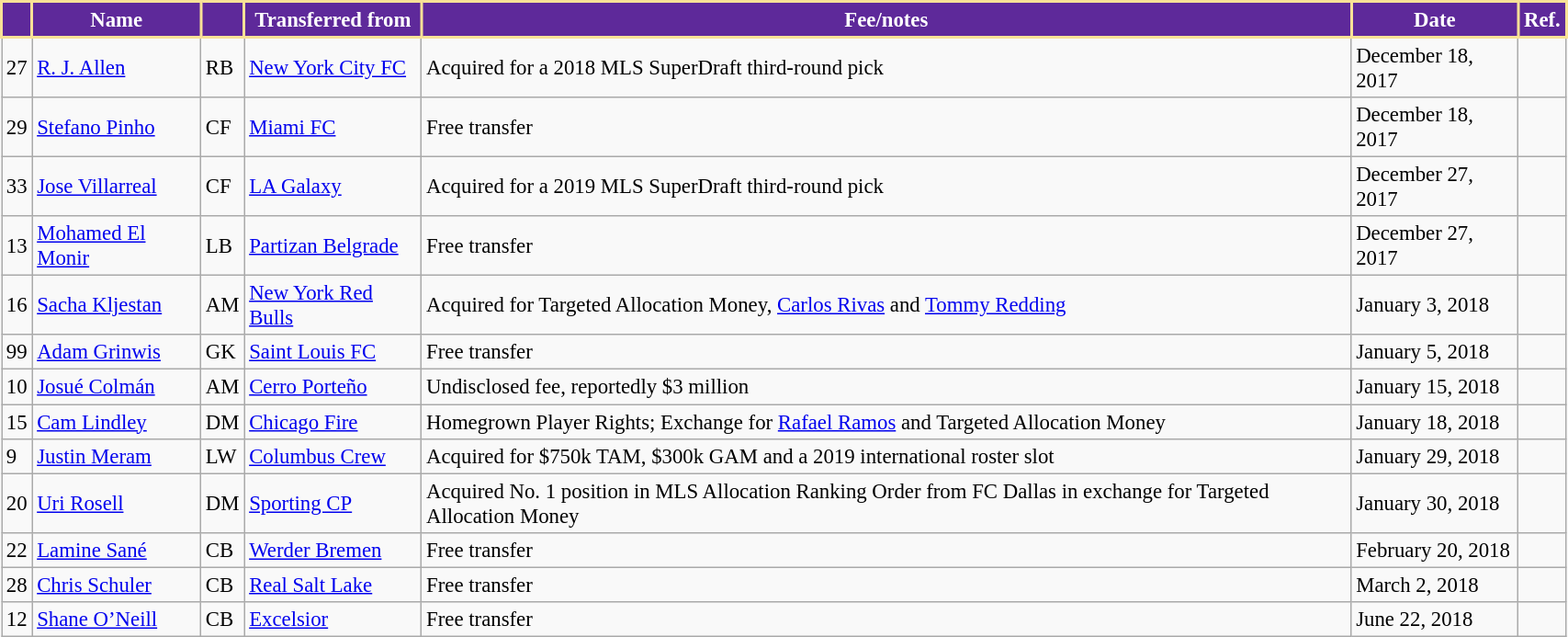<table class="wikitable" style="width:90%; text-align:center; font-size:95%; text-align:left;">
<tr>
<th style="background:#5E299A; color:white; border:2px solid #F8E196;"></th>
<th style="background:#5E299A; color:white; border:2px solid #F8E196;">Name</th>
<th style="background:#5E299A; color:white; border:2px solid #F8E196;"></th>
<th style="background:#5E299A; color:white; border:2px solid #F8E196;">Transferred from</th>
<th style="background:#5E299A; color:white; border:2px solid #F8E196;">Fee/notes</th>
<th style="background:#5E299A; color:white; border:2px solid #F8E196;">Date</th>
<th style="background:#5E299A; color:white; border:2px solid #F8E196;">Ref.</th>
</tr>
<tr>
<td>27</td>
<td> <a href='#'>R. J. Allen</a></td>
<td>RB</td>
<td> <a href='#'>New York City FC</a></td>
<td>Acquired for a 2018 MLS SuperDraft third-round pick</td>
<td>December 18, 2017</td>
<td></td>
</tr>
<tr>
<td>29</td>
<td> <a href='#'>Stefano Pinho</a></td>
<td>CF</td>
<td> <a href='#'>Miami FC</a></td>
<td>Free transfer</td>
<td>December 18, 2017</td>
<td></td>
</tr>
<tr>
<td>33</td>
<td> <a href='#'>Jose Villarreal</a></td>
<td>CF</td>
<td> <a href='#'>LA Galaxy</a></td>
<td>Acquired for a 2019 MLS SuperDraft third-round pick</td>
<td>December 27, 2017</td>
<td></td>
</tr>
<tr>
<td>13</td>
<td> <a href='#'>Mohamed El Monir</a></td>
<td>LB</td>
<td> <a href='#'>Partizan Belgrade</a></td>
<td>Free transfer</td>
<td>December 27, 2017</td>
<td></td>
</tr>
<tr>
<td>16</td>
<td> <a href='#'>Sacha Kljestan</a></td>
<td>AM</td>
<td> <a href='#'>New York Red Bulls</a></td>
<td>Acquired for Targeted Allocation Money, <a href='#'>Carlos Rivas</a> and <a href='#'>Tommy Redding</a></td>
<td>January 3, 2018</td>
<td></td>
</tr>
<tr>
<td>99</td>
<td> <a href='#'>Adam Grinwis</a></td>
<td>GK</td>
<td> <a href='#'>Saint Louis FC</a></td>
<td>Free transfer</td>
<td>January 5, 2018</td>
<td></td>
</tr>
<tr>
<td>10</td>
<td> <a href='#'>Josué Colmán</a></td>
<td>AM</td>
<td> <a href='#'>Cerro Porteño</a></td>
<td>Undisclosed fee, reportedly $3 million</td>
<td>January 15, 2018</td>
<td></td>
</tr>
<tr>
<td>15</td>
<td> <a href='#'>Cam Lindley</a></td>
<td>DM</td>
<td> <a href='#'>Chicago Fire</a></td>
<td>Homegrown Player Rights; Exchange for <a href='#'>Rafael Ramos</a> and Targeted Allocation Money</td>
<td>January 18, 2018</td>
<td></td>
</tr>
<tr>
<td>9</td>
<td> <a href='#'>Justin Meram</a></td>
<td>LW</td>
<td> <a href='#'>Columbus Crew</a></td>
<td>Acquired for $750k TAM, $300k GAM and a 2019 international roster slot</td>
<td>January 29, 2018</td>
<td></td>
</tr>
<tr>
<td>20</td>
<td> <a href='#'>Uri Rosell</a></td>
<td>DM</td>
<td> <a href='#'>Sporting CP</a></td>
<td>Acquired No. 1 position in MLS Allocation Ranking Order from FC Dallas in exchange for Targeted Allocation Money</td>
<td>January 30, 2018</td>
<td></td>
</tr>
<tr>
<td>22</td>
<td> <a href='#'>Lamine Sané</a></td>
<td>CB</td>
<td> <a href='#'>Werder Bremen</a></td>
<td>Free transfer</td>
<td>February 20, 2018</td>
<td></td>
</tr>
<tr>
<td>28</td>
<td> <a href='#'>Chris Schuler</a></td>
<td>CB</td>
<td> <a href='#'>Real Salt Lake</a></td>
<td>Free transfer</td>
<td>March 2, 2018</td>
<td></td>
</tr>
<tr>
<td>12</td>
<td> <a href='#'>Shane O’Neill</a></td>
<td>CB</td>
<td> <a href='#'>Excelsior</a></td>
<td>Free transfer</td>
<td>June 22, 2018</td>
<td></td>
</tr>
</table>
